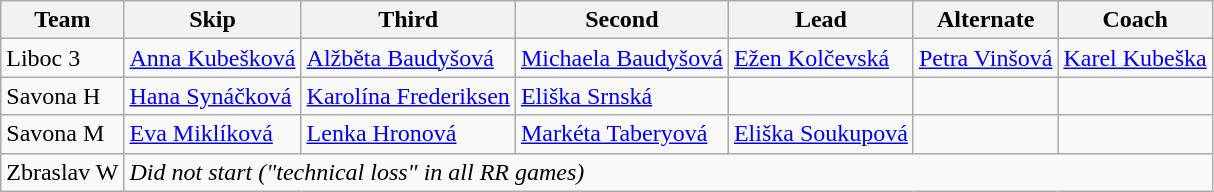<table class= "wikitable">
<tr>
<th scope="col">Team</th>
<th scope="col">Skip</th>
<th scope="col">Third</th>
<th scope="col">Second</th>
<th scope="col">Lead</th>
<th scope="col">Alternate</th>
<th scope="col">Coach</th>
</tr>
<tr>
<td>Liboc 3</td>
<td><a href='#'>Anna Kubešková</a></td>
<td><a href='#'>Alžběta Baudyšová</a></td>
<td><a href='#'>Michaela Baudyšová</a></td>
<td><a href='#'>Ežen Kolčevská</a></td>
<td><a href='#'>Petra Vinšová</a></td>
<td><a href='#'>Karel Kubeška</a></td>
</tr>
<tr>
<td>Savona H</td>
<td><a href='#'>Hana Synáčková</a></td>
<td><a href='#'>Karolína Frederiksen</a></td>
<td><a href='#'>Eliška Srnská</a></td>
<td></td>
<td></td>
<td></td>
</tr>
<tr>
<td>Savona M</td>
<td><a href='#'>Eva Miklíková</a></td>
<td><a href='#'>Lenka Hronová</a></td>
<td><a href='#'>Markéta Taberyová</a></td>
<td><a href='#'>Eliška Soukupová</a></td>
<td></td>
<td></td>
</tr>
<tr>
<td>Zbraslav W</td>
<td colspan=6><em>Did not start ("technical loss" in all RR games)</em></td>
</tr>
</table>
